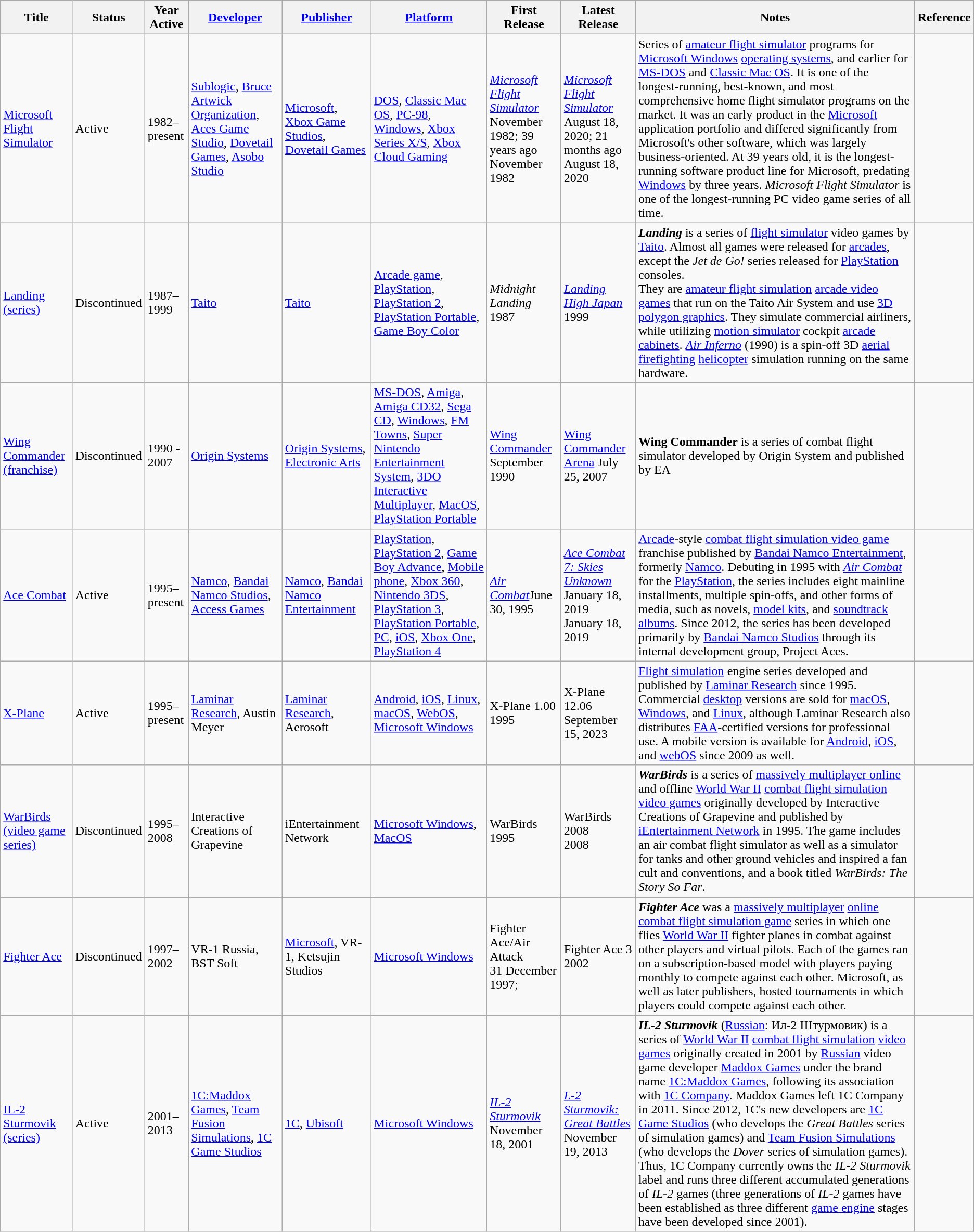<table class="wikitable sortable">
<tr>
<th>Title</th>
<th>Status</th>
<th>Year Active</th>
<th><a href='#'>Developer</a></th>
<th><a href='#'>Publisher</a></th>
<th><a href='#'>Platform</a></th>
<th>First Release</th>
<th>Latest Release</th>
<th>Notes</th>
<th>Reference</th>
</tr>
<tr>
<td><a href='#'>Microsoft Flight Simulator</a></td>
<td>Active</td>
<td>1982–present</td>
<td><a href='#'>Sublogic</a>, <a href='#'>Bruce Artwick Organization</a>, <a href='#'>Aces Game Studio</a>, <a href='#'>Dovetail Games</a>, <a href='#'>Asobo Studio</a></td>
<td><a href='#'>Microsoft</a>, <a href='#'>Xbox Game Studios</a>, <a href='#'>Dovetail Games</a></td>
<td><a href='#'>DOS</a>, <a href='#'>Classic Mac OS</a>, <a href='#'>PC-98</a>, <a href='#'>Windows</a>, <a href='#'>Xbox Series X/S</a>, <a href='#'>Xbox Cloud Gaming</a></td>
<td><em><a href='#'>Microsoft Flight Simulator</a></em><br>November 1982; 39 years ago<br>November 1982</td>
<td><a href='#'><em>Microsoft Flight Simulator</em></a><br>August 18, 2020; 21 months ago<br>August 18, 2020</td>
<td>Series of <a href='#'>amateur flight simulator</a> programs for <a href='#'>Microsoft Windows</a> <a href='#'>operating systems</a>, and earlier for <a href='#'>MS-DOS</a> and <a href='#'>Classic Mac OS</a>. It is one of the longest-running, best-known, and most comprehensive home flight simulator programs on the market. It was an early product in the <a href='#'>Microsoft</a> application portfolio and differed significantly from Microsoft's other software, which was largely business-oriented. At 39 years old, it is the longest-running software product line for Microsoft, predating <a href='#'>Windows</a> by three years. <em>Microsoft Flight Simulator</em> is one of the longest-running PC video game series of all time.</td>
<td></td>
</tr>
<tr>
<td><a href='#'>Landing (series)</a></td>
<td>Discontinued</td>
<td>1987–1999</td>
<td><a href='#'>Taito</a></td>
<td><a href='#'>Taito</a></td>
<td><a href='#'>Arcade game</a>, <a href='#'>PlayStation</a>, <a href='#'>PlayStation 2</a>, <a href='#'>PlayStation Portable</a>, <a href='#'>Game Boy Color</a></td>
<td><em>Midnight Landing</em><br>1987</td>
<td><em><a href='#'>Landing High Japan</a></em><br>1999</td>
<td><strong><em>Landing</em></strong> is a series of <a href='#'>flight simulator</a> video games by <a href='#'>Taito</a>. Almost all games were released for <a href='#'>arcades</a>, except the <em>Jet de Go!</em> series released for <a href='#'>PlayStation</a> consoles.<br>They are <a href='#'>amateur flight simulation</a> <a href='#'>arcade video games</a> that run on the Taito Air System and use <a href='#'>3D polygon graphics</a>. They simulate commercial airliners, while utilizing <a href='#'>motion simulator</a> cockpit <a href='#'>arcade cabinets</a>. <em><a href='#'>Air Inferno</a></em> (1990) is a spin-off 3D <a href='#'>aerial firefighting</a> <a href='#'>helicopter</a> simulation running on the same hardware.</td>
<td></td>
</tr>
<tr>
<td><a href='#'>Wing Commander (franchise)</a></td>
<td>Discontinued</td>
<td>1990 - 2007</td>
<td><a href='#'>Origin Systems</a></td>
<td><a href='#'>Origin Systems</a>, <a href='#'>Electronic Arts</a></td>
<td><a href='#'>MS-DOS</a>, <a href='#'>Amiga</a>, <a href='#'>Amiga CD32</a>, <a href='#'>Sega CD</a>, <a href='#'>Windows</a>, <a href='#'>FM Towns</a>, <a href='#'>Super Nintendo Entertainment System</a>, <a href='#'>3DO Interactive Multiplayer</a>, <a href='#'>MacOS</a>, <a href='#'>PlayStation Portable</a></td>
<td><a href='#'>Wing Commander</a> September 1990</td>
<td><a href='#'>Wing Commander Arena</a> July 25, 2007</td>
<td><strong>Wing Commander</strong> is a series of combat flight simulator developed by Origin System and published by EA</td>
<td></td>
</tr>
<tr>
<td><a href='#'>Ace Combat</a></td>
<td>Active</td>
<td>1995–present</td>
<td><a href='#'>Namco</a>, <a href='#'>Bandai Namco Studios</a>, <a href='#'>Access Games</a></td>
<td><a href='#'>Namco</a>, <a href='#'>Bandai Namco Entertainment</a></td>
<td><a href='#'>PlayStation</a>, <a href='#'>PlayStation 2</a>, <a href='#'>Game Boy Advance</a>, <a href='#'>Mobile phone</a>, <a href='#'>Xbox 360</a>, <a href='#'>Nintendo 3DS</a>, <a href='#'>PlayStation 3</a>, <a href='#'>PlayStation Portable</a>, <a href='#'>PC</a>, <a href='#'>iOS</a>, <a href='#'>Xbox One</a>, <a href='#'>PlayStation 4</a></td>
<td><em><a href='#'>Air Combat</a></em>June 30, 1995</td>
<td><em><a href='#'>Ace Combat 7: Skies Unknown</a></em><br>January 18, 2019<br>January 18, 2019</td>
<td><a href='#'>Arcade</a>-style <a href='#'>combat flight simulation video game</a> franchise published by <a href='#'>Bandai Namco Entertainment</a>, formerly <a href='#'>Namco</a>. Debuting in 1995 with <em><a href='#'>Air Combat</a></em> for the <a href='#'>PlayStation</a>, the series includes eight mainline installments, multiple spin-offs, and other forms of media, such as novels, <a href='#'>model kits</a>, and <a href='#'>soundtrack albums</a>. Since 2012, the series has been developed primarily by <a href='#'>Bandai Namco Studios</a> through its internal development group, Project Aces.</td>
<td></td>
</tr>
<tr>
<td><a href='#'>X-Plane</a></td>
<td>Active</td>
<td>1995–present</td>
<td><a href='#'>Laminar Research</a>, Austin Meyer</td>
<td><a href='#'>Laminar Research</a>, Aerosoft</td>
<td><a href='#'>Android</a>, <a href='#'>iOS</a>, <a href='#'>Linux</a>, <a href='#'>macOS</a>, <a href='#'>WebOS</a>, <a href='#'>Microsoft Windows</a></td>
<td>X-Plane 1.00<br>1995</td>
<td>X-Plane 12.06<br>September 15, 2023</td>
<td><a href='#'>Flight simulation</a> engine series developed and published by <a href='#'>Laminar Research</a> since 1995. Commercial <a href='#'>desktop</a> versions are sold for <a href='#'>macOS</a>, <a href='#'>Windows</a>, and <a href='#'>Linux</a>, although Laminar Research also distributes <a href='#'>FAA</a>-certified versions for professional use. A mobile version is available for <a href='#'>Android</a>, <a href='#'>iOS</a>, and <a href='#'>webOS</a> since 2009 as well.</td>
<td></td>
</tr>
<tr>
<td><a href='#'>WarBirds (video game series)</a></td>
<td>Discontinued</td>
<td>1995–2008</td>
<td>Interactive Creations of Grapevine</td>
<td>iEntertainment Network</td>
<td><a href='#'>Microsoft Windows</a>, <a href='#'>MacOS</a></td>
<td>WarBirds<br>1995</td>
<td>WarBirds 2008<br>2008</td>
<td><strong><em>WarBirds</em></strong> is a series of <a href='#'>massively multiplayer online</a> and offline <a href='#'>World War II</a> <a href='#'>combat flight simulation video games</a> originally developed by Interactive Creations of Grapevine and published by <a href='#'>iEntertainment Network</a> in 1995. The game includes an air combat flight simulator as well as a simulator for tanks and other ground vehicles and inspired a fan cult and conventions, and a book titled <em>WarBirds: The Story So Far</em>.</td>
<td></td>
</tr>
<tr>
<td><a href='#'>Fighter Ace</a></td>
<td>Discontinued</td>
<td>1997–2002</td>
<td>VR-1 Russia, BST Soft</td>
<td><a href='#'>Microsoft</a>, VR-1, Ketsujin Studios</td>
<td><a href='#'>Microsoft Windows</a></td>
<td>Fighter Ace/Air Attack<br>31 December 1997;</td>
<td>Fighter Ace 3<br>2002</td>
<td><strong><em>Fighter Ace</em></strong> was a <a href='#'>massively multiplayer</a> <a href='#'>online</a> <a href='#'>combat flight simulation game</a> series in which one flies <a href='#'>World War II</a> fighter planes in combat against other players and virtual pilots. Each of the games ran on a subscription-based model with players paying monthly to compete against each other. Microsoft, as well as later publishers, hosted tournaments in which players could compete against each other.</td>
<td></td>
</tr>
<tr>
<td><a href='#'>IL-2 Sturmovik (series)</a></td>
<td>Active</td>
<td>2001–2013</td>
<td><a href='#'>1C:Maddox Games</a>, <a href='#'>Team Fusion Simulations</a>, <a href='#'>1C Game Studios</a></td>
<td><a href='#'>1C</a>, <a href='#'>Ubisoft</a></td>
<td><a href='#'>Microsoft Windows</a></td>
<td><em><a href='#'>IL-2 Sturmovik</a></em><br>November 18, 2001</td>
<td><em><a href='#'>L-2 Sturmovik: Great Battles</a></em><br>November 19, 2013</td>
<td><strong><em>IL-2 Sturmovik</em></strong> (<a href='#'>Russian</a>: Ил-2 Штурмовик) is a series of <a href='#'>World War II</a> <a href='#'>combat flight simulation</a> <a href='#'>video games</a> originally created in 2001 by <a href='#'>Russian</a> video game developer <a href='#'>Maddox Games</a> under the brand name <a href='#'>1C:Maddox Games</a>, following its association with <a href='#'>1C Company</a>. Maddox Games left 1C Company in 2011. Since 2012, 1C's new developers are <a href='#'>1C Game Studios</a> (who develops the <em>Great Battles</em> series of simulation games) and <a href='#'>Team Fusion Simulations</a> (who develops the <em>Dover</em> series of simulation games). Thus, 1C Company currently owns the <em>IL-2 Sturmovik</em> label and runs three different accumulated generations of <em>IL-2</em> games (three generations of <em>IL-2</em> games have been established as three different <a href='#'>game engine</a> stages have been developed since 2001).</td>
<td></td>
</tr>
</table>
